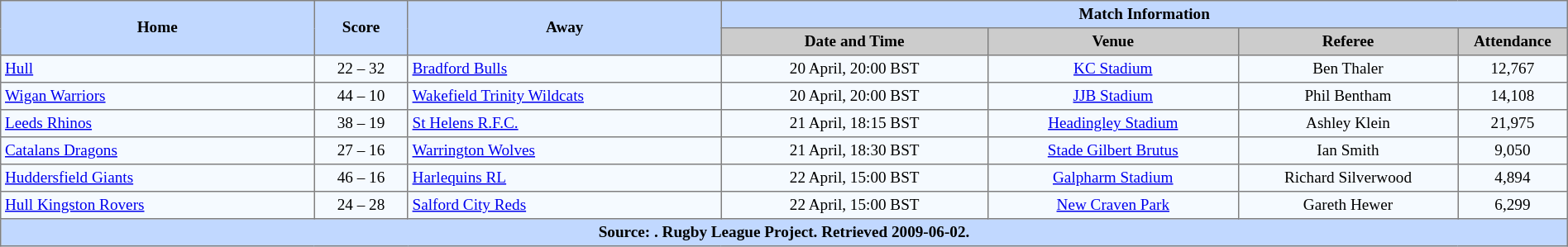<table border="1" cellpadding="3" cellspacing="0" style="border-collapse:collapse; font-size:80%; text-align:center; width:100%;">
<tr style="background:#c1d8ff;">
<th rowspan="2" style="width:20%;">Home</th>
<th rowspan="2" style="width:6%;">Score</th>
<th rowspan="2" style="width:20%;">Away</th>
<th colspan=6>Match Information</th>
</tr>
<tr style="background:#ccc;">
<th width=17%>Date and Time</th>
<th width=16%>Venue</th>
<th width=14%>Referee</th>
<th width=7%>Attendance</th>
</tr>
<tr style="background:#f5faff;">
<td align=left> <a href='#'>Hull</a></td>
<td>22 – 32</td>
<td align=left> <a href='#'>Bradford Bulls</a></td>
<td>20 April, 20:00 BST</td>
<td><a href='#'>KC Stadium</a></td>
<td>Ben Thaler</td>
<td>12,767</td>
</tr>
<tr style="background:#f5faff;">
<td align=left> <a href='#'>Wigan Warriors</a></td>
<td>44 – 10</td>
<td align=left> <a href='#'>Wakefield Trinity Wildcats</a></td>
<td>20 April, 20:00 BST</td>
<td><a href='#'>JJB Stadium</a></td>
<td>Phil Bentham</td>
<td>14,108</td>
</tr>
<tr style="background:#f5faff;">
<td align=left> <a href='#'>Leeds Rhinos</a></td>
<td>38 – 19</td>
<td align=left> <a href='#'>St Helens R.F.C.</a></td>
<td>21 April, 18:15 BST</td>
<td><a href='#'>Headingley Stadium</a></td>
<td>Ashley Klein</td>
<td>21,975</td>
</tr>
<tr style="background:#f5faff;">
<td align=left> <a href='#'>Catalans Dragons</a></td>
<td>27 – 16</td>
<td align=left> <a href='#'>Warrington Wolves</a></td>
<td>21 April, 18:30 BST</td>
<td><a href='#'>Stade Gilbert Brutus</a></td>
<td>Ian Smith</td>
<td>9,050</td>
</tr>
<tr style="background:#f5faff;">
<td align=left> <a href='#'>Huddersfield Giants</a></td>
<td>46 – 16</td>
<td align=left> <a href='#'>Harlequins RL</a></td>
<td>22 April, 15:00 BST</td>
<td><a href='#'>Galpharm Stadium</a></td>
<td>Richard Silverwood</td>
<td>4,894</td>
</tr>
<tr style="background:#f5faff;">
<td align=left> <a href='#'>Hull Kingston Rovers</a></td>
<td>24 – 28</td>
<td align=left> <a href='#'>Salford City Reds</a></td>
<td>22 April, 15:00 BST</td>
<td><a href='#'>New Craven Park</a></td>
<td>Gareth Hewer</td>
<td>6,299</td>
</tr>
<tr style="background:#c1d8ff;">
<th colspan=10>Source: . Rugby League Project. Retrieved 2009-06-02.</th>
</tr>
</table>
